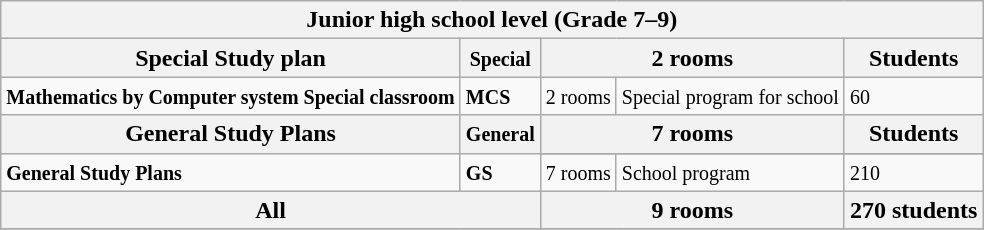<table class="wikitable">
<tr>
<th colspan="5">Junior high school level (Grade 7–9)</th>
</tr>
<tr>
<th>Special Study plan</th>
<th><small>Special</small></th>
<th colspan="2">2 rooms</th>
<th colspan="1">Students</th>
</tr>
<tr>
<td><strong><small> Mathematics by Computer system Special classroom</small></strong></td>
<td><strong><small>MCS</small></strong></td>
<td><small>2 rooms</small></td>
<td><small>Special program for school</small></td>
<td><small>60 </small></td>
</tr>
<tr>
<th>General Study Plans</th>
<th><small>General</small></th>
<th colspan="2">7 rooms</th>
<th colspan="1">Students</th>
</tr>
<tr>
<td rowspan="2"><strong><small>General Study Plans</small></strong></td>
<td rowspan="2"><strong><small>GS</small></strong></td>
</tr>
<tr>
<td><small>7 rooms</small></td>
<td><small>School program</small></td>
<td><small>210 </small></td>
</tr>
<tr>
<th colspan="2">All</th>
<th colspan="2">9 rooms</th>
<th colspan="1">270 students</th>
</tr>
<tr>
</tr>
</table>
